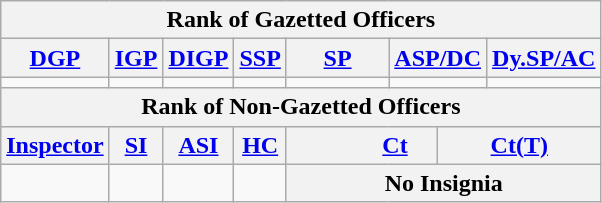<table class="wikitable">
<tr>
<th colspan="8"><strong>Rank of Gazetted Officers</strong></th>
</tr>
<tr>
<th><a href='#'>DGP</a></th>
<th><a href='#'>IGP</a></th>
<th><a href='#'>DIGP</a></th>
<th><a href='#'>SSP</a></th>
<th><a href='#'>SP</a></th>
<th colspan="2"><a href='#'>ASP/DC</a></th>
<th><a href='#'>Dy.SP/AC</a></th>
</tr>
<tr>
<td></td>
<td></td>
<td></td>
<td></td>
<td></td>
<td colspan="2"></td>
<td></td>
</tr>
<tr>
<th colspan="8"><strong>Rank of Non-Gazetted Officers</strong></th>
</tr>
<tr>
<th><a href='#'>Inspector</a></th>
<th><a href='#'>SI</a></th>
<th><a href='#'>ASI</a></th>
<th><a href='#'>HC</a></th>
<th colspan="2">           <a href='#'>Ct</a></th>
<th colspan="2"><a href='#'>Ct(T)</a></th>
</tr>
<tr>
<td></td>
<td></td>
<td></td>
<td></td>
<th colspan="4">No Insignia</th>
</tr>
</table>
